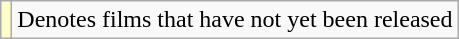<table class="wikitable">
<tr>
<td style="background:#ffc;"></td>
<td>Denotes films that have not yet been released</td>
</tr>
</table>
